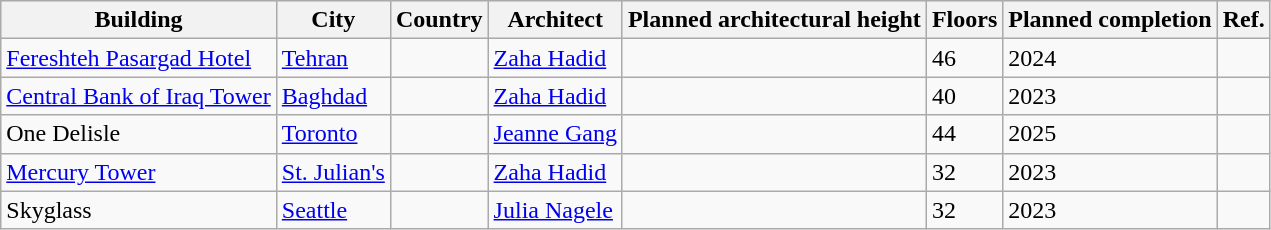<table class="wikitable sortable">
<tr style="background: #ececec;">
<th>Building</th>
<th>City</th>
<th>Country</th>
<th>Architect</th>
<th>Planned architectural height</th>
<th>Floors</th>
<th>Planned completion</th>
<th>Ref.</th>
</tr>
<tr>
<td><a href='#'>Fereshteh Pasargad Hotel</a></td>
<td><a href='#'>Tehran</a></td>
<td></td>
<td><a href='#'>Zaha Hadid</a></td>
<td></td>
<td>46</td>
<td>2024</td>
<td></td>
</tr>
<tr>
<td><a href='#'>Central Bank of Iraq Tower</a></td>
<td><a href='#'>Baghdad</a></td>
<td></td>
<td><a href='#'>Zaha Hadid</a></td>
<td></td>
<td>40</td>
<td>2023</td>
<td></td>
</tr>
<tr>
<td>One Delisle</td>
<td><a href='#'>Toronto</a></td>
<td></td>
<td><a href='#'>Jeanne Gang</a></td>
<td></td>
<td>44</td>
<td>2025</td>
<td></td>
</tr>
<tr>
<td><a href='#'>Mercury Tower</a></td>
<td><a href='#'>St. Julian's</a></td>
<td></td>
<td><a href='#'>Zaha Hadid</a></td>
<td></td>
<td>32</td>
<td>2023</td>
<td></td>
</tr>
<tr>
<td>Skyglass</td>
<td><a href='#'>Seattle</a></td>
<td></td>
<td><a href='#'>Julia Nagele</a></td>
<td></td>
<td>32</td>
<td>2023</td>
<td></td>
</tr>
</table>
